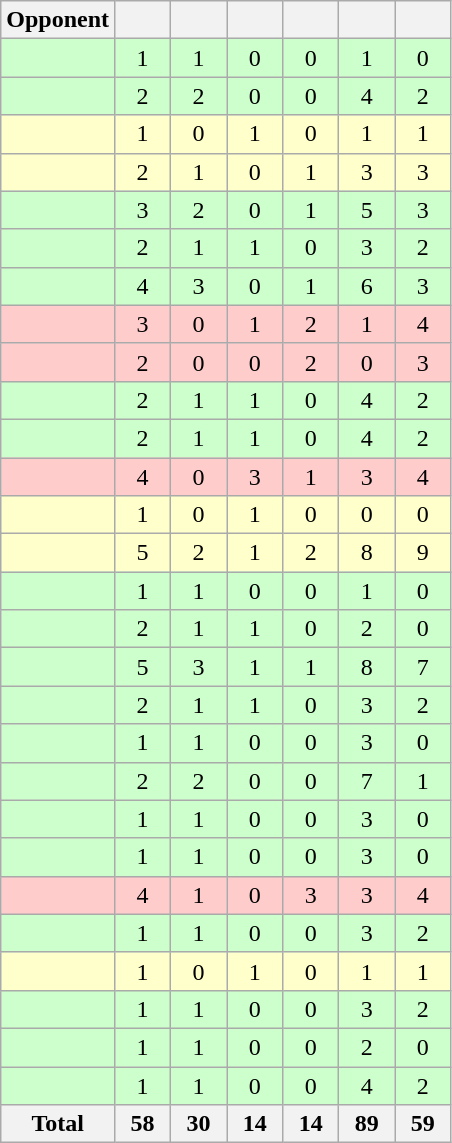<table class="wikitable sortable" style="text-align: center;">
<tr>
<th width="30">Opponent</th>
<th width="30"></th>
<th width="30"></th>
<th width="30"></th>
<th width="30"></th>
<th width="30"></th>
<th width="30"></th>
</tr>
<tr bgcolor=#CCFFCC>
<td align="left"></td>
<td>1</td>
<td>1</td>
<td>0</td>
<td>0</td>
<td>1</td>
<td>0</td>
</tr>
<tr bgcolor=#CCFFCC>
<td align="left"></td>
<td>2</td>
<td>2</td>
<td>0</td>
<td>0</td>
<td>4</td>
<td>2</td>
</tr>
<tr bgcolor=#FFFFCC>
<td align="left"></td>
<td>1</td>
<td>0</td>
<td>1</td>
<td>0</td>
<td>1</td>
<td>1</td>
</tr>
<tr bgcolor=#FFFFCC>
<td align="left"></td>
<td>2</td>
<td>1</td>
<td>0</td>
<td>1</td>
<td>3</td>
<td>3</td>
</tr>
<tr bgcolor=#CCFFCC>
<td align="left"></td>
<td>3</td>
<td>2</td>
<td>0</td>
<td>1</td>
<td>5</td>
<td>3</td>
</tr>
<tr bgcolor=#CCFFCC>
<td align="left"></td>
<td>2</td>
<td>1</td>
<td>1</td>
<td>0</td>
<td>3</td>
<td>2</td>
</tr>
<tr bgcolor=#CCFFCC>
<td align="left"></td>
<td>4</td>
<td>3</td>
<td>0</td>
<td>1</td>
<td>6</td>
<td>3</td>
</tr>
<tr bgcolor=#FFCCCC>
<td align="left"></td>
<td>3</td>
<td>0</td>
<td>1</td>
<td>2</td>
<td>1</td>
<td>4</td>
</tr>
<tr bgcolor=#FFCCCC>
<td align="left"></td>
<td>2</td>
<td>0</td>
<td>0</td>
<td>2</td>
<td>0</td>
<td>3</td>
</tr>
<tr bgcolor=#CCFFCC>
<td align="left"></td>
<td>2</td>
<td>1</td>
<td>1</td>
<td>0</td>
<td>4</td>
<td>2</td>
</tr>
<tr bgcolor=#CCFFCC>
<td align="left"></td>
<td>2</td>
<td>1</td>
<td>1</td>
<td>0</td>
<td>4</td>
<td>2</td>
</tr>
<tr bgcolor=#FFCCCC>
<td align="left"></td>
<td>4</td>
<td>0</td>
<td>3</td>
<td>1</td>
<td>3</td>
<td>4</td>
</tr>
<tr bgcolor=#FFFFCC>
<td align="left"></td>
<td>1</td>
<td>0</td>
<td>1</td>
<td>0</td>
<td>0</td>
<td>0</td>
</tr>
<tr bgcolor=#FFFFCC>
<td align="left"></td>
<td>5</td>
<td>2</td>
<td>1</td>
<td>2</td>
<td>8</td>
<td>9</td>
</tr>
<tr bgcolor=#CCFFCC>
<td align="left"></td>
<td>1</td>
<td>1</td>
<td>0</td>
<td>0</td>
<td>1</td>
<td>0</td>
</tr>
<tr bgcolor=#CCFFCC>
<td align="left"></td>
<td>2</td>
<td>1</td>
<td>1</td>
<td>0</td>
<td>2</td>
<td>0</td>
</tr>
<tr bgcolor=#CCFFCC>
<td align="left"></td>
<td>5</td>
<td>3</td>
<td>1</td>
<td>1</td>
<td>8</td>
<td>7</td>
</tr>
<tr bgcolor=#CCFFCC>
<td align="left"></td>
<td>2</td>
<td>1</td>
<td>1</td>
<td>0</td>
<td>3</td>
<td>2</td>
</tr>
<tr bgcolor=#CCFFCC>
<td align="left"></td>
<td>1</td>
<td>1</td>
<td>0</td>
<td>0</td>
<td>3</td>
<td>0</td>
</tr>
<tr bgcolor=#CCFFCC>
<td align="left"></td>
<td>2</td>
<td>2</td>
<td>0</td>
<td>0</td>
<td>7</td>
<td>1</td>
</tr>
<tr bgcolor=#CCFFCC>
<td align="left"></td>
<td>1</td>
<td>1</td>
<td>0</td>
<td>0</td>
<td>3</td>
<td>0</td>
</tr>
<tr bgcolor=#CCFFCC>
<td align="left"></td>
<td>1</td>
<td>1</td>
<td>0</td>
<td>0</td>
<td>3</td>
<td>0</td>
</tr>
<tr bgcolor=#FFCCCC>
<td align="left"></td>
<td>4</td>
<td>1</td>
<td>0</td>
<td>3</td>
<td>3</td>
<td>4</td>
</tr>
<tr bgcolor=#CCFFCC>
<td align="left"></td>
<td>1</td>
<td>1</td>
<td>0</td>
<td>0</td>
<td>3</td>
<td>2</td>
</tr>
<tr bgcolor=#FFFFCC>
<td align="left"></td>
<td>1</td>
<td>0</td>
<td>1</td>
<td>0</td>
<td>1</td>
<td>1</td>
</tr>
<tr bgcolor=#CCFFCC>
<td align="left"></td>
<td>1</td>
<td>1</td>
<td>0</td>
<td>0</td>
<td>3</td>
<td>2</td>
</tr>
<tr bgcolor=#CCFFCC>
<td align="left"></td>
<td>1</td>
<td>1</td>
<td>0</td>
<td>0</td>
<td>2</td>
<td>0</td>
</tr>
<tr bgcolor=#CCFFCC>
<td align="left"></td>
<td>1</td>
<td>1</td>
<td>0</td>
<td>0</td>
<td>4</td>
<td>2</td>
</tr>
<tr>
<th>Total</th>
<th>58</th>
<th>30</th>
<th>14</th>
<th>14</th>
<th>89</th>
<th>59</th>
</tr>
</table>
